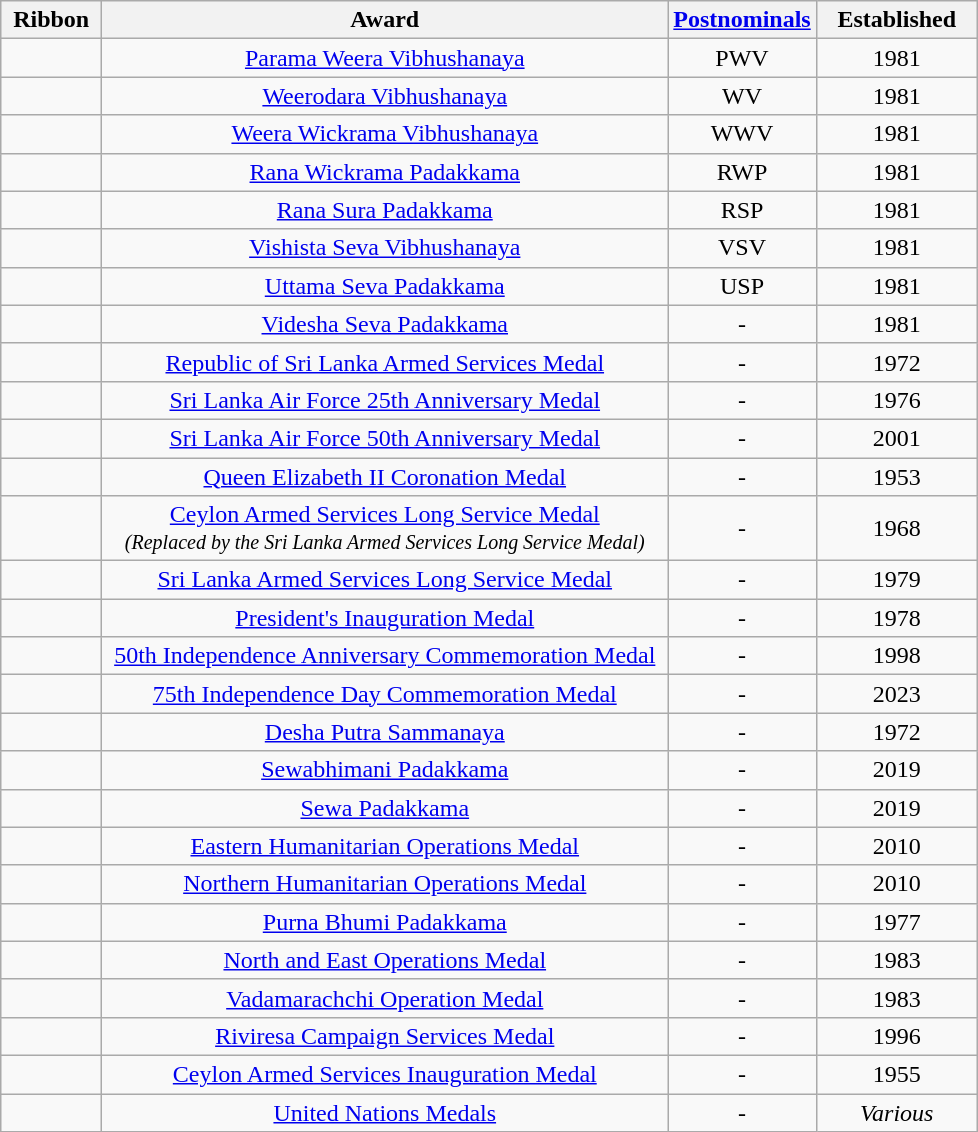<table class="wikitable" style="text-align: center; margin:1em auto;">
<tr>
<th width= "60">Ribbon</th>
<th width= "370">Award</th>
<th width= "55"><a href='#'>Postnominals</a></th>
<th width= "100">Established</th>
</tr>
<tr>
<td></td>
<td><a href='#'>Parama Weera Vibhushanaya</a></td>
<td>PWV</td>
<td>1981</td>
</tr>
<tr>
<td></td>
<td><a href='#'>Weerodara Vibhushanaya</a></td>
<td>WV</td>
<td>1981</td>
</tr>
<tr>
<td></td>
<td><a href='#'>Weera Wickrama Vibhushanaya</a></td>
<td>WWV</td>
<td>1981</td>
</tr>
<tr>
<td></td>
<td><a href='#'>Rana Wickrama Padakkama</a></td>
<td>RWP</td>
<td>1981</td>
</tr>
<tr>
<td></td>
<td><a href='#'>Rana Sura Padakkama</a></td>
<td>RSP</td>
<td>1981</td>
</tr>
<tr>
<td></td>
<td><a href='#'>Vishista Seva Vibhushanaya</a></td>
<td>VSV</td>
<td>1981</td>
</tr>
<tr>
<td></td>
<td><a href='#'>Uttama Seva Padakkama</a></td>
<td>USP</td>
<td>1981</td>
</tr>
<tr>
<td></td>
<td><a href='#'>Videsha Seva Padakkama</a></td>
<td>-</td>
<td>1981</td>
</tr>
<tr>
<td></td>
<td><a href='#'>Republic of Sri Lanka Armed Services Medal</a></td>
<td>-</td>
<td>1972</td>
</tr>
<tr>
<td></td>
<td><a href='#'>Sri Lanka Air Force 25th Anniversary Medal</a></td>
<td>-</td>
<td>1976</td>
</tr>
<tr>
<td></td>
<td><a href='#'>Sri Lanka Air Force 50th Anniversary Medal</a></td>
<td>-</td>
<td>2001</td>
</tr>
<tr>
<td></td>
<td><a href='#'>Queen Elizabeth II Coronation Medal</a></td>
<td>-</td>
<td>1953</td>
</tr>
<tr>
<td></td>
<td><a href='#'>Ceylon Armed Services Long Service Medal</a><br><small><em>(Replaced by the Sri Lanka Armed Services Long Service Medal)</em></small></td>
<td>-</td>
<td>1968</td>
</tr>
<tr>
<td></td>
<td><a href='#'>Sri Lanka Armed Services Long Service Medal</a></td>
<td>-</td>
<td>1979</td>
</tr>
<tr>
<td></td>
<td><a href='#'>President's Inauguration Medal</a></td>
<td>-</td>
<td>1978</td>
</tr>
<tr>
<td></td>
<td><a href='#'>50th Independence Anniversary Commemoration Medal</a></td>
<td>-</td>
<td>1998</td>
</tr>
<tr>
<td></td>
<td><a href='#'>75th Independence Day Commemoration Medal</a></td>
<td>-</td>
<td>2023</td>
</tr>
<tr>
<td></td>
<td><a href='#'>Desha Putra Sammanaya</a></td>
<td>-</td>
<td>1972</td>
</tr>
<tr>
<td></td>
<td><a href='#'>Sewabhimani Padakkama</a></td>
<td>-</td>
<td>2019</td>
</tr>
<tr>
<td></td>
<td><a href='#'>Sewa Padakkama</a></td>
<td>-</td>
<td>2019</td>
</tr>
<tr>
<td></td>
<td><a href='#'>Eastern Humanitarian Operations Medal</a></td>
<td>-</td>
<td>2010</td>
</tr>
<tr>
<td></td>
<td><a href='#'>Northern Humanitarian Operations Medal</a></td>
<td>-</td>
<td>2010</td>
</tr>
<tr>
<td></td>
<td><a href='#'>Purna Bhumi Padakkama</a></td>
<td>-</td>
<td>1977</td>
</tr>
<tr>
<td></td>
<td><a href='#'>North and East Operations Medal</a></td>
<td>-</td>
<td>1983</td>
</tr>
<tr>
<td></td>
<td><a href='#'>Vadamarachchi Operation Medal</a></td>
<td>-</td>
<td>1983</td>
</tr>
<tr>
<td></td>
<td><a href='#'>Riviresa Campaign Services Medal</a></td>
<td>-</td>
<td>1996</td>
</tr>
<tr>
<td></td>
<td><a href='#'>Ceylon Armed Services Inauguration Medal</a></td>
<td>-</td>
<td>1955</td>
</tr>
<tr>
<td></td>
<td><a href='#'>United Nations Medals</a></td>
<td>-</td>
<td><em>Various</em><br></td>
</tr>
</table>
